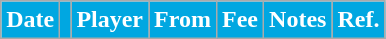<table class="wikitable plainrowheaders">
<tr>
<th style="background:#00a7e1; color:white; text-align:center;">Date</th>
<th style="background:#00a7e1; color:white; text-align:center;"></th>
<th style="background:#00a7e1; color:white; text-align:center;">Player</th>
<th style="background:#00a7e1; color:white; text-align:center;">From</th>
<th style="background:#00a7e1; color:white; text-align:center;">Fee</th>
<th style="background:#00a7e1; color:white; text-align:center;">Notes</th>
<th style="background:#00a7e1; color:white; text-align:center;">Ref.</th>
</tr>
</table>
